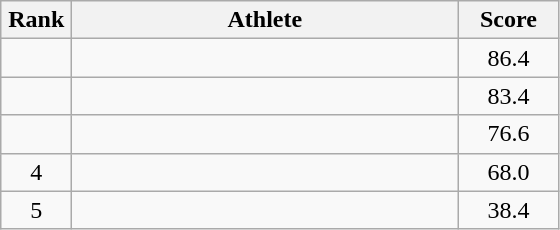<table class=wikitable style="text-align:center">
<tr>
<th width=40>Rank</th>
<th width=250>Athlete</th>
<th width=60>Score</th>
</tr>
<tr>
<td></td>
<td align=left></td>
<td>86.4</td>
</tr>
<tr>
<td></td>
<td align=left></td>
<td>83.4</td>
</tr>
<tr>
<td></td>
<td align=left></td>
<td>76.6</td>
</tr>
<tr>
<td>4</td>
<td align=left></td>
<td>68.0</td>
</tr>
<tr>
<td>5</td>
<td align=left></td>
<td>38.4</td>
</tr>
</table>
